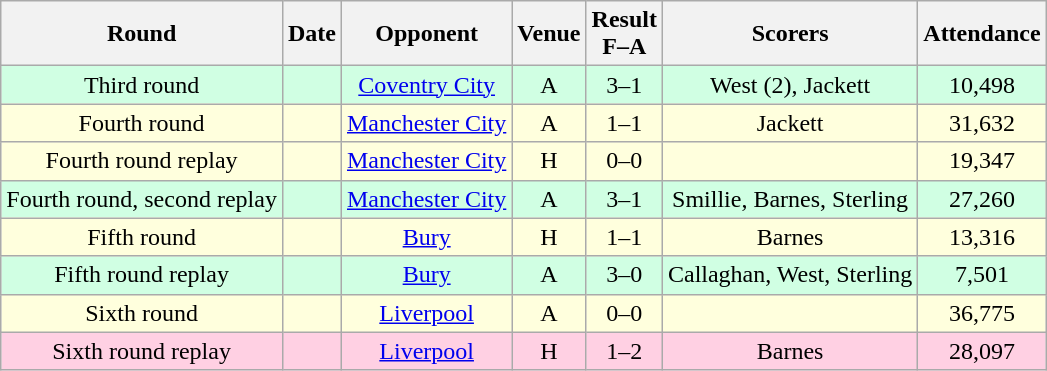<table class="wikitable sortable" style="text-align:center;">
<tr>
<th>Round</th>
<th>Date</th>
<th>Opponent</th>
<th>Venue</th>
<th>Result<br>F–A</th>
<th class=unsortable>Scorers</th>
<th>Attendance</th>
</tr>
<tr bgcolor="#d0ffe3">
<td>Third round</td>
<td></td>
<td><a href='#'>Coventry City</a></td>
<td>A</td>
<td>3–1</td>
<td>West (2), Jackett</td>
<td>10,498</td>
</tr>
<tr bgcolor="#ffffdd">
<td>Fourth round</td>
<td></td>
<td><a href='#'>Manchester City</a></td>
<td>A</td>
<td>1–1</td>
<td>Jackett</td>
<td>31,632</td>
</tr>
<tr bgcolor="#ffffdd">
<td>Fourth round replay</td>
<td></td>
<td><a href='#'>Manchester City</a></td>
<td>H</td>
<td>0–0</td>
<td></td>
<td>19,347</td>
</tr>
<tr bgcolor="#d0ffe3">
<td>Fourth round, second replay</td>
<td></td>
<td><a href='#'>Manchester City</a></td>
<td>A</td>
<td>3–1</td>
<td>Smillie, Barnes, Sterling</td>
<td>27,260</td>
</tr>
<tr bgcolor="#ffffdd">
<td>Fifth round</td>
<td></td>
<td><a href='#'>Bury</a></td>
<td>H</td>
<td>1–1</td>
<td>Barnes</td>
<td>13,316</td>
</tr>
<tr bgcolor="#d0ffe3">
<td>Fifth round replay</td>
<td></td>
<td><a href='#'>Bury</a></td>
<td>A</td>
<td>3–0</td>
<td>Callaghan, West, Sterling</td>
<td>7,501</td>
</tr>
<tr bgcolor="#ffffdd">
<td>Sixth round</td>
<td></td>
<td><a href='#'>Liverpool</a></td>
<td>A</td>
<td>0–0</td>
<td></td>
<td>36,775</td>
</tr>
<tr bgcolor="#ffd0e3">
<td>Sixth round replay</td>
<td></td>
<td><a href='#'>Liverpool</a></td>
<td>H</td>
<td>1–2</td>
<td>Barnes</td>
<td>28,097</td>
</tr>
</table>
